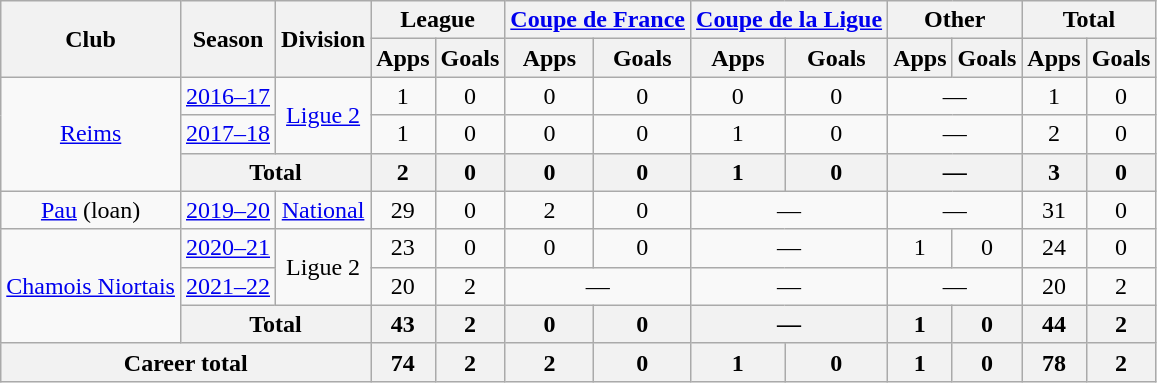<table class="wikitable" style="text-align: center">
<tr>
<th rowspan="2">Club</th>
<th rowspan="2">Season</th>
<th rowspan="2">Division</th>
<th colspan="2">League</th>
<th colspan="2"><a href='#'>Coupe de France</a></th>
<th colspan="2"><a href='#'>Coupe de la Ligue</a></th>
<th colspan="2">Other</th>
<th colspan="2">Total</th>
</tr>
<tr>
<th>Apps</th>
<th>Goals</th>
<th>Apps</th>
<th>Goals</th>
<th>Apps</th>
<th>Goals</th>
<th>Apps</th>
<th>Goals</th>
<th>Apps</th>
<th>Goals</th>
</tr>
<tr>
<td rowspan="3"><a href='#'>Reims</a></td>
<td><a href='#'>2016–17</a></td>
<td rowspan="2"><a href='#'>Ligue 2</a></td>
<td>1</td>
<td>0</td>
<td>0</td>
<td>0</td>
<td>0</td>
<td>0</td>
<td colspan="2">—</td>
<td>1</td>
<td>0</td>
</tr>
<tr>
<td><a href='#'>2017–18</a></td>
<td>1</td>
<td>0</td>
<td>0</td>
<td>0</td>
<td>1</td>
<td>0</td>
<td colspan="2">—</td>
<td>2</td>
<td>0</td>
</tr>
<tr>
<th colspan="2">Total</th>
<th>2</th>
<th>0</th>
<th>0</th>
<th>0</th>
<th>1</th>
<th>0</th>
<th colspan="2">—</th>
<th>3</th>
<th>0</th>
</tr>
<tr>
<td><a href='#'>Pau</a> (loan)</td>
<td><a href='#'>2019–20</a></td>
<td><a href='#'>National</a></td>
<td>29</td>
<td>0</td>
<td>2</td>
<td>0</td>
<td colspan="2">—</td>
<td colspan="2">—</td>
<td>31</td>
<td>0</td>
</tr>
<tr>
<td rowspan="3"><a href='#'>Chamois Niortais</a></td>
<td><a href='#'>2020–21</a></td>
<td rowspan="2">Ligue 2</td>
<td>23</td>
<td>0</td>
<td>0</td>
<td>0</td>
<td colspan="2">—</td>
<td>1</td>
<td>0</td>
<td>24</td>
<td>0</td>
</tr>
<tr>
<td><a href='#'>2021–22</a></td>
<td>20</td>
<td>2</td>
<td colspan="2">—</td>
<td colspan="2">—</td>
<td colspan="2">—</td>
<td>20</td>
<td>2</td>
</tr>
<tr>
<th colspan="2">Total</th>
<th>43</th>
<th>2</th>
<th>0</th>
<th>0</th>
<th colspan="2">—</th>
<th>1</th>
<th>0</th>
<th>44</th>
<th>2</th>
</tr>
<tr>
<th colspan="3">Career total</th>
<th>74</th>
<th>2</th>
<th>2</th>
<th>0</th>
<th>1</th>
<th>0</th>
<th>1</th>
<th>0</th>
<th>78</th>
<th>2</th>
</tr>
</table>
